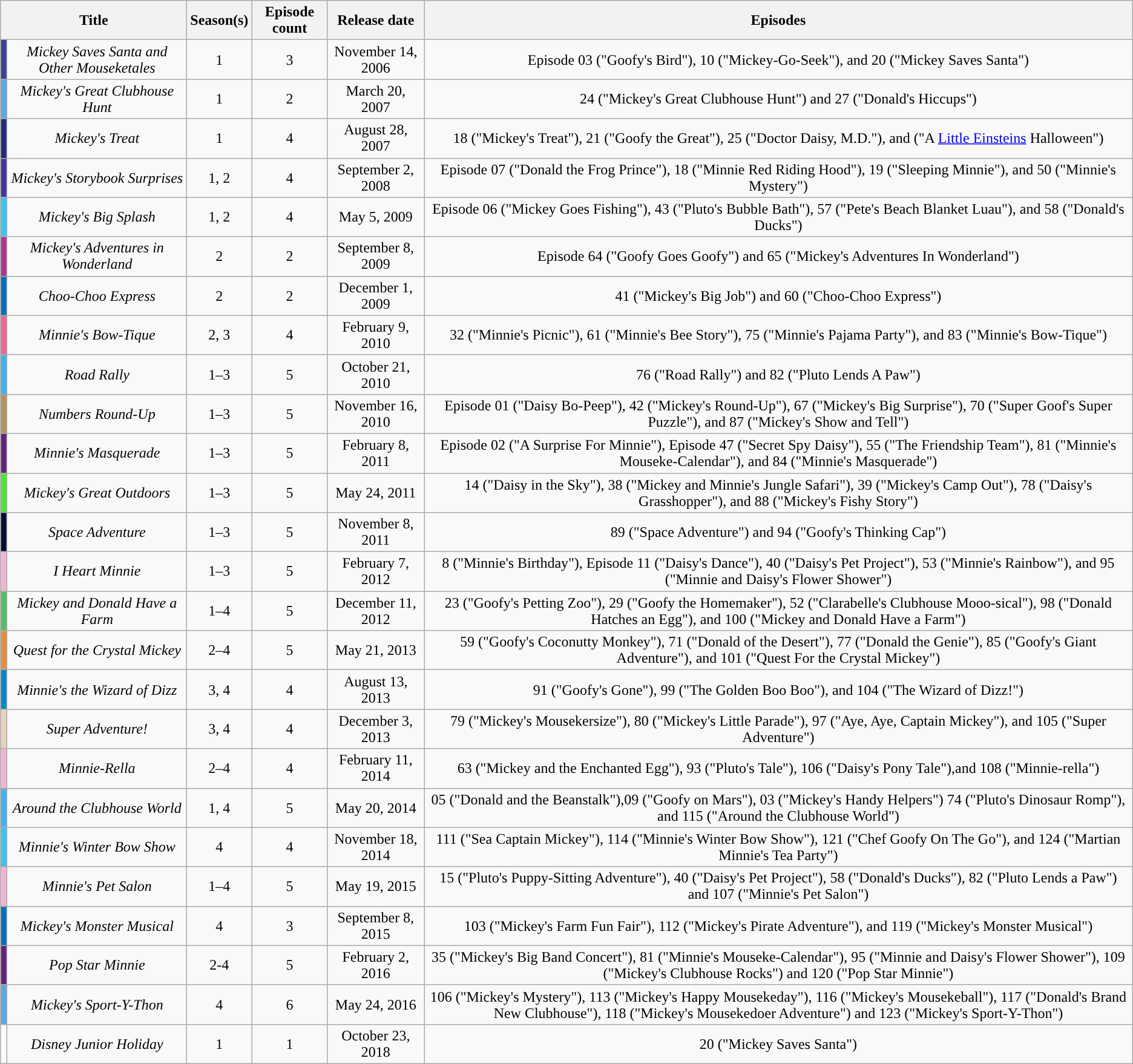<table class="wikitable sortable" style="text-align: center;">
<tr>
<th colspan=2>Title</th>
<th>Season(s)</th>
<th>Episode count</th>
<th>Release date</th>
<th>Episodes</th>
</tr>
<tr>
<td style="background:#394192"></td>
<td><em>Mickey Saves Santa and Other Mouseketales</em></td>
<td>1</td>
<td>3</td>
<td>November 14, 2006</td>
<td>Episode  03 ("Goofy's Bird"), 10 ("Mickey-Go-Seek"), and 20 ("Mickey Saves Santa")</td>
</tr>
<tr>
<td style="background:#5da9dd"></td>
<td><em>Mickey's Great Clubhouse Hunt</em></td>
<td>1</td>
<td>2</td>
<td>March 20, 2007</td>
<td>24 ("Mickey's Great Clubhouse Hunt") and 27 ("Donald's Hiccups")</td>
</tr>
<tr>
<td style="background:#1f2b75"></td>
<td><em>Mickey's Treat</em></td>
<td>1</td>
<td>4</td>
<td>August 28, 2007</td>
<td>18 ("Mickey's Treat"), 21 ("Goofy the Great"), 25 ("Doctor Daisy, M.D."), and ("A <a href='#'>Little Einsteins</a> Halloween")</td>
</tr>
<tr>
<td style="background:#403696"></td>
<td><em>Mickey's Storybook Surprises</em></td>
<td>1, 2</td>
<td>4</td>
<td>September 2, 2008</td>
<td>Episode 07 ("Donald the Frog Prince"), 18 ("Minnie Red Riding Hood"), 19 ("Sleeping Minnie"), and 50 ("Minnie's Mystery")</td>
</tr>
<tr>
<td style="background:#39c4ef"></td>
<td><em>Mickey's Big Splash</em></td>
<td>1, 2</td>
<td>4</td>
<td>May 5, 2009</td>
<td>Episode 06 ("Mickey Goes Fishing"), 43 ("Pluto's Bubble Bath"), 57 ("Pete's Beach Blanket Luau"), and 58 ("Donald's Ducks")</td>
</tr>
<tr>
<td style="background:#ac3593"></td>
<td><em>Mickey's Adventures in Wonderland</em></td>
<td>2</td>
<td>2</td>
<td>September 8, 2009</td>
<td>Episode 64 ("Goofy Goes Goofy") and 65 ("Mickey's Adventures In Wonderland")</td>
</tr>
<tr>
<td style="background:#006fb7"></td>
<td><em>Choo-Choo Express</em></td>
<td>2</td>
<td>2</td>
<td>December 1, 2009</td>
<td>41 ("Mickey's Big Job") and 60 ("Choo-Choo Express")</td>
</tr>
<tr>
<td style="background:#f0669a"></td>
<td><em>Minnie's Bow-Tique</em></td>
<td>2, 3</td>
<td>4</td>
<td>February 9, 2010</td>
<td>32 ("Minnie's Picnic"), 61 ("Minnie's Bee Story"), 75 ("Minnie's Pajama Party"), and 83 ("Minnie's Bow-Tique")</td>
</tr>
<tr>
<td style="background:#40b4e7"></td>
<td><em>Road Rally</em></td>
<td>1–3</td>
<td>5</td>
<td>October 21, 2010</td>
<td>76 ("Road Rally") and 82 ("Pluto Lends A Paw")</td>
</tr>
<tr>
<td style="background:#b3945b"></td>
<td><em>Numbers Round-Up</em></td>
<td>1–3</td>
<td>5</td>
<td>November 16, 2010</td>
<td>Episode 01 ("Daisy Bo-Peep"), 42 ("Mickey's Round-Up"), 67 ("Mickey's Big Surprise"), 70 ("Super Goof's Super Puzzle"), and 87 ("Mickey's Show and Tell")</td>
</tr>
<tr>
<td style="background:#63207f"></td>
<td><em>Minnie's Masquerade</em></td>
<td>1–3</td>
<td>5</td>
<td>February 8, 2011</td>
<td>Episode 02 ("A Surprise For Minnie"), Episode 47 ("Secret Spy Daisy"), 55 ("The Friendship Team"), 81 ("Minnie's Mouseke-Calendar"), and 84 ("Minnie's Masquerade")</td>
</tr>
<tr>
<td style="background:#4ee633"></td>
<td><em>Mickey's Great Outdoors</em></td>
<td>1–3</td>
<td>5</td>
<td>May 24, 2011</td>
<td>14 ("Daisy in the Sky"), 38 ("Mickey and Minnie's Jungle Safari"), 39 ("Mickey's Camp Out"), 78 ("Daisy's Grasshopper"), and 88 ("Mickey's Fishy Story")</td>
</tr>
<tr>
<td style="background:#030d31"></td>
<td><em>Space Adventure</em></td>
<td>1–3</td>
<td>5</td>
<td>November 8, 2011</td>
<td>89 ("Space Adventure") and 94 ("Goofy's Thinking Cap")</td>
</tr>
<tr>
<td style="background:#f2b3d0"></td>
<td><em>I Heart Minnie</em></td>
<td>1–3</td>
<td>5</td>
<td>February 7, 2012</td>
<td>8 ("Minnie's Birthday"), Episode 11 ("Daisy's Dance"), 40 ("Daisy's Pet Project"), 53 ("Minnie's Rainbow"), and 95 ("Minnie and Daisy's Flower Shower")</td>
</tr>
<tr>
<td style="background:#54bc65"></td>
<td><em>Mickey and Donald Have a Farm</em></td>
<td>1–4</td>
<td>5</td>
<td>December 11, 2012</td>
<td>23 ("Goofy's Petting Zoo"), 29 ("Goofy the Homemaker"), 52 ("Clarabelle's Clubhouse Mooo-sical"), 98 ("Donald Hatches an Egg"), and 100 ("Mickey and Donald Have a Farm")</td>
</tr>
<tr>
<td style="background:#e48d40"></td>
<td><em>Quest for the Crystal Mickey</em></td>
<td>2–4</td>
<td>5</td>
<td>May 21, 2013</td>
<td>59 ("Goofy's Coconutty Monkey"), 71 ("Donald of the Desert"), 77 ("Donald the Genie"), 85 ("Goofy's Giant Adventure"), and 101 ("Quest For the Crystal Mickey")</td>
</tr>
<tr>
<td style="background:#0186c9"></td>
<td><em>Minnie's the Wizard of Dizz</em></td>
<td>3, 4</td>
<td>4</td>
<td>August 13, 2013</td>
<td>91 ("Goofy's Gone"), 99 ("The Golden Boo Boo"), and 104 ("The Wizard of Dizz!")</td>
</tr>
<tr>
<td style="background:#e7d3b8"></td>
<td><em>Super Adventure!</em></td>
<td>3, 4</td>
<td>4</td>
<td>December 3, 2013</td>
<td>79 ("Mickey's Mousekersize"), 80 ("Mickey's Little Parade"), 97 ("Aye, Aye, Captain Mickey"), and 105 ("Super Adventure")</td>
</tr>
<tr>
<td style="background:#f2b3d0"></td>
<td><em>Minnie-Rella</em></td>
<td>2–4</td>
<td>4</td>
<td>February 11, 2014</td>
<td>63 ("Mickey and the Enchanted Egg"), 93 ("Pluto's Tale"), 106 ("Daisy's Pony Tale"),and 108 ("Minnie-rella")</td>
</tr>
<tr>
<td style="background:#40b4e7"></td>
<td><em>Around the Clubhouse World</em></td>
<td>1, 4</td>
<td>5</td>
<td>May 20, 2014</td>
<td>05 ("Donald and the Beanstalk"),09 ("Goofy on Mars"), 03 ("Mickey's Handy Helpers") 74 ("Pluto's Dinosaur Romp"), and 115 ("Around the Clubhouse World")</td>
</tr>
<tr>
<td style="background:#39c4ef"></td>
<td><em>Minnie's Winter Bow Show</em></td>
<td>4</td>
<td>4</td>
<td>November 18, 2014</td>
<td>111 ("Sea Captain Mickey"), 114 ("Minnie's Winter Bow Show"), 121 ("Chef Goofy On The Go"), and 124 ("Martian Minnie's Tea Party")</td>
</tr>
<tr>
<td style="background:#f2b3d0"></td>
<td><em>Minnie's Pet Salon</em></td>
<td>1–4</td>
<td>5</td>
<td>May 19, 2015</td>
<td>15 ("Pluto's Puppy-Sitting Adventure"), 40 ("Daisy's Pet Project"), 58 ("Donald's Ducks"), 82 ("Pluto Lends a Paw") and 107 ("Minnie's Pet Salon")</td>
</tr>
<tr>
<td style="background:#006fb7"></td>
<td><em>Mickey's Monster Musical</em></td>
<td>4</td>
<td>3</td>
<td>September 8, 2015</td>
<td>103 ("Mickey's Farm Fun Fair"), 112 ("Mickey's Pirate Adventure"), and 119 ("Mickey's Monster Musical")</td>
</tr>
<tr>
<td style="background:#63207f"></td>
<td><em>Pop Star Minnie</em></td>
<td>2-4</td>
<td>5</td>
<td>February 2, 2016</td>
<td>35 ("Mickey's Big Band Concert"), 81 ("Minnie's Mouseke-Calendar"), 95 ("Minnie and Daisy's Flower Shower"), 109 ("Mickey's Clubhouse Rocks") and 120 ("Pop Star Minnie")</td>
</tr>
<tr>
<td style="background:#5da9dd"></td>
<td><em>Mickey's Sport-Y-Thon</em></td>
<td>4</td>
<td>6</td>
<td>May 24, 2016</td>
<td>106 ("Mickey's Mystery"), 113 ("Mickey's Happy Mousekeday"), 116 ("Mickey's Mousekeball"), 117 ("Donald's Brand New Clubhouse"), 118 ("Mickey's Mousekedoer Adventure") and 123 ("Mickey's Sport-Y-Thon")</td>
</tr>
<tr>
<td style="background:#000a54b"></td>
<td><em>Disney Junior Holiday</em></td>
<td>1</td>
<td>1</td>
<td>October 23, 2018</td>
<td>20 ("Mickey Saves Santa")</td>
</tr>
</table>
